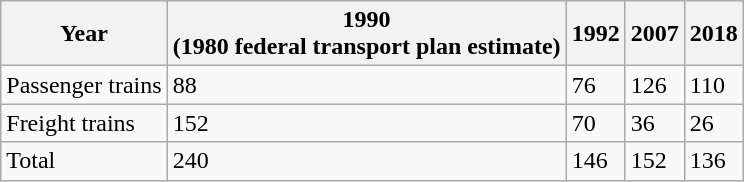<table class="wikitable">
<tr>
<th>Year</th>
<th>1990<br>(1980 federal transport plan estimate)</th>
<th>1992</th>
<th>2007</th>
<th>2018</th>
</tr>
<tr>
<td>Passenger trains</td>
<td>88</td>
<td>76</td>
<td>126</td>
<td>110</td>
</tr>
<tr>
<td>Freight trains</td>
<td>152</td>
<td>70</td>
<td>36</td>
<td>26</td>
</tr>
<tr>
<td>Total</td>
<td>240</td>
<td>146</td>
<td>152</td>
<td>136</td>
</tr>
</table>
